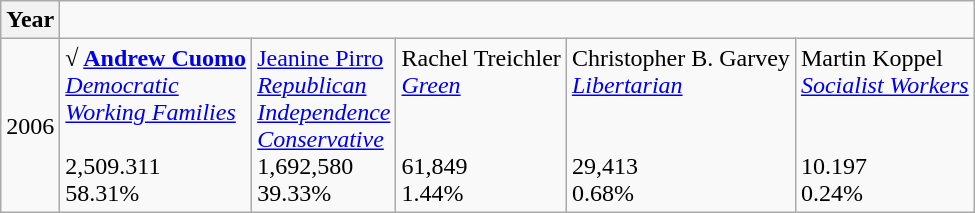<table class=wikitable>
<tr>
<th>Year</th>
</tr>
<tr>
<td>2006</td>
<td><strong>√ <a href='#'>Andrew Cuomo</a></strong><br><em><a href='#'>Democratic</a><br><a href='#'>Working Families</a></em><br><br>2,509.311<br>58.31%</td>
<td><a href='#'>Jeanine Pirro</a><br><em><a href='#'>Republican</a><br><a href='#'>Independence</a><br><a href='#'>Conservative</a></em><br>1,692,580<br>39.33%</td>
<td>Rachel Treichler<br><em><a href='#'>Green</a></em><br><br><br>61,849<br>1.44%</td>
<td>Christopher B. Garvey<br><em><a href='#'>Libertarian</a></em><br><br><br>29,413<br>0.68%</td>
<td>Martin Koppel<br><em><a href='#'>Socialist Workers</a></em><br><br><br>10.197<br>0.24%</td>
</tr>
</table>
